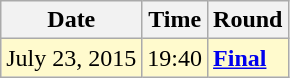<table class="wikitable">
<tr>
<th>Date</th>
<th>Time</th>
<th>Round</th>
</tr>
<tr style=background:lemonchiffon>
<td>July 23, 2015</td>
<td>19:40</td>
<td><strong><a href='#'>Final</a></strong></td>
</tr>
</table>
